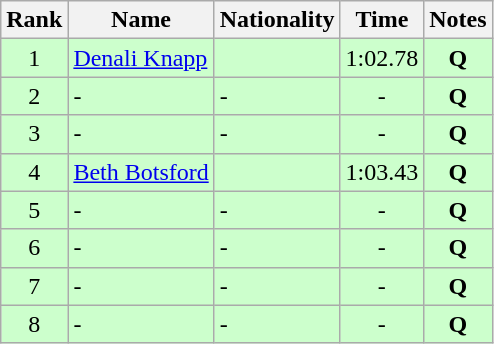<table class="wikitable sortable" style="text-align:center">
<tr>
<th>Rank</th>
<th>Name</th>
<th>Nationality</th>
<th>Time</th>
<th>Notes</th>
</tr>
<tr bgcolor=ccffcc>
<td>1</td>
<td align=left><a href='#'>Denali Knapp</a></td>
<td align=left></td>
<td>1:02.78</td>
<td><strong>Q</strong></td>
</tr>
<tr bgcolor=ccffcc>
<td>2</td>
<td align=left>-</td>
<td align=left>-</td>
<td>-</td>
<td><strong>Q</strong></td>
</tr>
<tr bgcolor=ccffcc>
<td>3</td>
<td align=left>-</td>
<td align=left>-</td>
<td>-</td>
<td><strong>Q</strong></td>
</tr>
<tr bgcolor=ccffcc>
<td>4</td>
<td align=left><a href='#'>Beth Botsford</a></td>
<td align=left></td>
<td>1:03.43</td>
<td><strong>Q</strong></td>
</tr>
<tr bgcolor=ccffcc>
<td>5</td>
<td align=left>-</td>
<td align=left>-</td>
<td>-</td>
<td><strong>Q</strong></td>
</tr>
<tr bgcolor=ccffcc>
<td>6</td>
<td align=left>-</td>
<td align=left>-</td>
<td>-</td>
<td><strong>Q</strong></td>
</tr>
<tr bgcolor=ccffcc>
<td>7</td>
<td align=left>-</td>
<td align=left>-</td>
<td>-</td>
<td><strong>Q</strong></td>
</tr>
<tr bgcolor=ccffcc>
<td>8</td>
<td align=left>-</td>
<td align=left>-</td>
<td>-</td>
<td><strong>Q</strong></td>
</tr>
</table>
